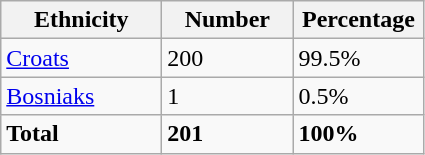<table class="wikitable">
<tr>
<th width="100px">Ethnicity</th>
<th width="80px">Number</th>
<th width="80px">Percentage</th>
</tr>
<tr>
<td><a href='#'>Croats</a></td>
<td>200</td>
<td>99.5%</td>
</tr>
<tr>
<td><a href='#'>Bosniaks</a></td>
<td>1</td>
<td>0.5%</td>
</tr>
<tr>
<td><strong>Total</strong></td>
<td><strong>201</strong></td>
<td><strong>100%</strong></td>
</tr>
</table>
